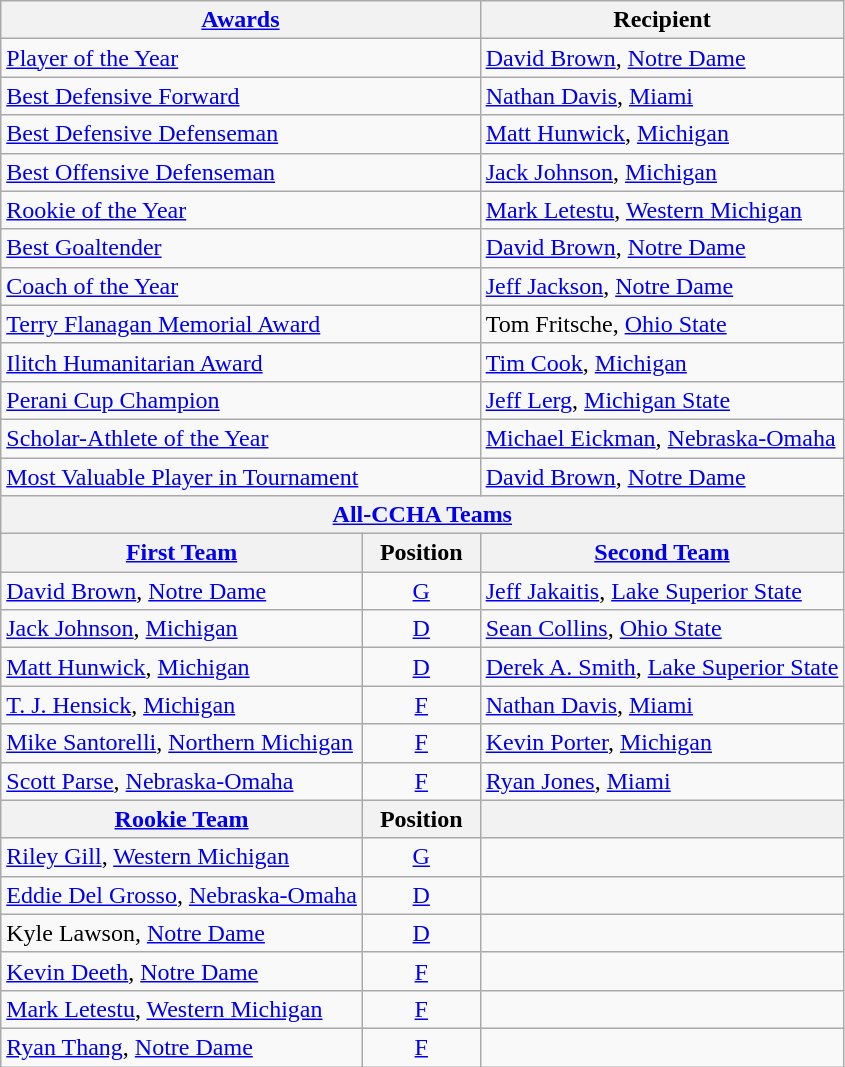<table class="wikitable">
<tr>
<th colspan=2><a href='#'>Awards</a></th>
<th>Recipient</th>
</tr>
<tr>
<td colspan=2><a href='#'>Player of the Year</a></td>
<td><a href='#'>David Brown</a>, <a href='#'>Notre Dame</a></td>
</tr>
<tr>
<td colspan=2><a href='#'>Best Defensive Forward</a></td>
<td><a href='#'>Nathan Davis</a>, <a href='#'>Miami</a></td>
</tr>
<tr>
<td colspan=2><a href='#'>Best Defensive Defenseman</a></td>
<td><a href='#'>Matt Hunwick</a>, <a href='#'>Michigan</a></td>
</tr>
<tr>
<td colspan=2><a href='#'>Best Offensive Defenseman</a></td>
<td><a href='#'>Jack Johnson</a>, <a href='#'>Michigan</a></td>
</tr>
<tr>
<td colspan=2><a href='#'>Rookie of the Year</a></td>
<td><a href='#'>Mark Letestu</a>, <a href='#'>Western Michigan</a></td>
</tr>
<tr>
<td colspan=2><a href='#'>Best Goaltender</a></td>
<td><a href='#'>David Brown</a>, <a href='#'>Notre Dame</a></td>
</tr>
<tr>
<td colspan=2><a href='#'>Coach of the Year</a></td>
<td><a href='#'>Jeff Jackson</a>, <a href='#'>Notre Dame</a></td>
</tr>
<tr>
<td colspan=2><a href='#'>Terry Flanagan Memorial Award</a></td>
<td>Tom Fritsche, <a href='#'>Ohio State</a></td>
</tr>
<tr>
<td colspan=2><a href='#'>Ilitch Humanitarian Award</a></td>
<td><a href='#'>Tim Cook</a>, <a href='#'>Michigan</a></td>
</tr>
<tr>
<td colspan=2><a href='#'>Perani Cup Champion</a></td>
<td><a href='#'>Jeff Lerg</a>, <a href='#'>Michigan State</a></td>
</tr>
<tr>
<td colspan=2><a href='#'>Scholar-Athlete of the Year</a></td>
<td><a href='#'>Michael Eickman</a>, <a href='#'>Nebraska-Omaha</a></td>
</tr>
<tr>
<td colspan=2><a href='#'>Most Valuable Player in Tournament</a></td>
<td><a href='#'>David Brown</a>, <a href='#'>Notre Dame</a></td>
</tr>
<tr>
<th colspan=3><a href='#'>All-CCHA Teams</a></th>
</tr>
<tr>
<th><a href='#'>First Team</a></th>
<th>  Position  </th>
<th><a href='#'>Second Team</a></th>
</tr>
<tr>
<td><a href='#'>David Brown</a>, <a href='#'>Notre Dame</a></td>
<td align=center><a href='#'>G</a></td>
<td><a href='#'>Jeff Jakaitis</a>, <a href='#'>Lake Superior State</a></td>
</tr>
<tr>
<td><a href='#'>Jack Johnson</a>, <a href='#'>Michigan</a></td>
<td align=center><a href='#'>D</a></td>
<td><a href='#'>Sean Collins</a>, <a href='#'>Ohio State</a></td>
</tr>
<tr>
<td><a href='#'>Matt Hunwick</a>, <a href='#'>Michigan</a></td>
<td align=center><a href='#'>D</a></td>
<td><a href='#'>Derek A. Smith</a>, <a href='#'>Lake Superior State</a></td>
</tr>
<tr>
<td><a href='#'>T. J. Hensick</a>, <a href='#'>Michigan</a></td>
<td align=center><a href='#'>F</a></td>
<td><a href='#'>Nathan Davis</a>, <a href='#'>Miami</a></td>
</tr>
<tr>
<td><a href='#'>Mike Santorelli</a>, <a href='#'>Northern Michigan</a></td>
<td align=center><a href='#'>F</a></td>
<td><a href='#'>Kevin Porter</a>, <a href='#'>Michigan</a></td>
</tr>
<tr>
<td><a href='#'>Scott Parse</a>, <a href='#'>Nebraska-Omaha</a></td>
<td align=center><a href='#'>F</a></td>
<td><a href='#'>Ryan Jones</a>, <a href='#'>Miami</a></td>
</tr>
<tr>
<th><a href='#'>Rookie Team</a></th>
<th>  Position  </th>
<th></th>
</tr>
<tr>
<td><a href='#'>Riley Gill</a>, <a href='#'>Western Michigan</a></td>
<td align=center><a href='#'>G</a></td>
<td></td>
</tr>
<tr>
<td><a href='#'>Eddie Del Grosso</a>, <a href='#'>Nebraska-Omaha</a></td>
<td align=center><a href='#'>D</a></td>
<td></td>
</tr>
<tr>
<td>Kyle Lawson, <a href='#'>Notre Dame</a></td>
<td align=center><a href='#'>D</a></td>
<td></td>
</tr>
<tr>
<td><a href='#'>Kevin Deeth</a>, <a href='#'>Notre Dame</a></td>
<td align=center><a href='#'>F</a></td>
<td></td>
</tr>
<tr>
<td><a href='#'>Mark Letestu</a>, <a href='#'>Western Michigan</a></td>
<td align=center><a href='#'>F</a></td>
<td></td>
</tr>
<tr>
<td><a href='#'>Ryan Thang</a>, <a href='#'>Notre Dame</a></td>
<td align=center><a href='#'>F</a></td>
<td></td>
</tr>
</table>
